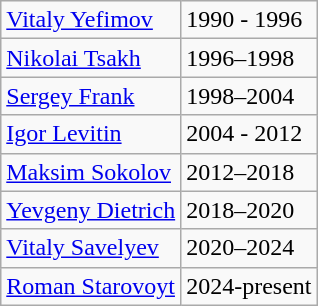<table class="wikitable">
<tr>
<td><a href='#'>Vitaly Yefimov</a></td>
<td>1990 - 1996</td>
</tr>
<tr>
<td><a href='#'>Nikolai Tsakh</a></td>
<td>1996–1998</td>
</tr>
<tr>
<td><a href='#'>Sergey Frank</a></td>
<td>1998–2004</td>
</tr>
<tr>
<td><a href='#'>Igor Levitin</a></td>
<td>2004 - 2012</td>
</tr>
<tr>
<td><a href='#'>Maksim Sokolov</a></td>
<td>2012–2018</td>
</tr>
<tr>
<td><a href='#'>Yevgeny Dietrich</a></td>
<td>2018–2020</td>
</tr>
<tr>
<td><a href='#'>Vitaly Savelyev</a></td>
<td>2020–2024</td>
</tr>
<tr>
<td><a href='#'>Roman Starovoyt</a></td>
<td>2024-present</td>
</tr>
</table>
